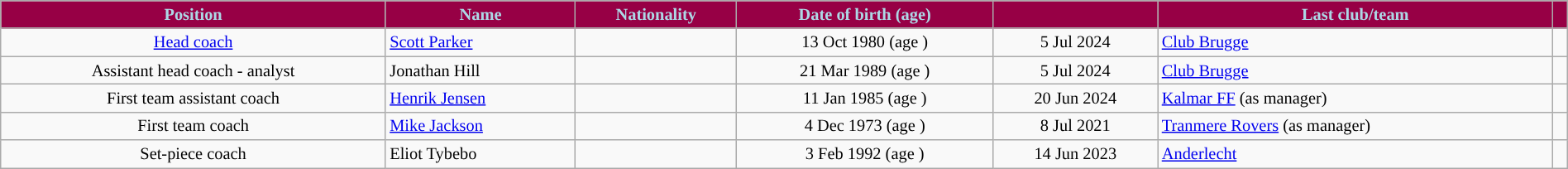<table class="wikitable sortable" style="text-align:center; font-size:85%; width:100%;">
<tr>
<th style="background-color:#970045; color:#ADD8E6">Position</th>
<th style="background-color:#970045; color:#ADD8E6">Name</th>
<th style="background-color:#970045; color:#ADD8E6">Nationality</th>
<th style="background-color:#970045; color:#ADD8E6">Date of birth (age)</th>
<th style="background-color:#970045; color:#ADD8E6"></th>
<th style="background-color:#970045; color:#ADD8E6">Last club/team</th>
<th style="background-color:#970045; color:#ADD8E6" class="unsortable"></th>
</tr>
<tr>
<td><a href='#'>Head coach</a></td>
<td style="text-align:left;" data-sort-value="Pa"><a href='#'>Scott Parker</a></td>
<td style="text-align:left;"></td>
<td data-sort-value="4">13 Oct 1980 (age )</td>
<td data-sort-value="1">5 Jul 2024</td>
<td style="text-align:left;"> <a href='#'>Club Brugge</a></td>
<td></td>
</tr>
<tr>
<td>Assistant head coach - analyst</td>
<td style="text-align:left;" data-sort-value="Hi">Jonathan Hill</td>
<td style="text-align:left;"></td>
<td data-sort-value="1">21 Mar 1989 (age )</td>
<td data-sort-value="2">5 Jul 2024</td>
<td style="text-align:left;"> <a href='#'>Club Brugge</a></td>
<td></td>
</tr>
<tr>
<td>First team assistant coach</td>
<td style="text-align:left;" data-sort-value="Je"><a href='#'>Henrik Jensen</a></td>
<td style="text-align:left;"></td>
<td data-sort-value="6">11 Jan 1985 (age )</td>
<td data-sort-value="3">20 Jun 2024</td>
<td style="text-align:left;"> <a href='#'>Kalmar FF</a> (as manager)</td>
<td></td>
</tr>
<tr>
<td>First team coach</td>
<td style="text-align:left;" data-sort-value="Ja"><a href='#'>Mike Jackson</a></td>
<td style="text-align:left;"></td>
<td data-sort-value="3">4 Dec 1973 (age )</td>
<td data-sort-value="4">8 Jul 2021</td>
<td style="text-align:left;"> <a href='#'>Tranmere Rovers</a> (as manager)</td>
<td></td>
</tr>
<tr>
<td>Set-piece coach</td>
<td style="text-align:left;" data-sort-value="Ty">Eliot Tybebo</td>
<td style="text-align:left;"></td>
<td data-sort-value="5">3 Feb 1992 (age )</td>
<td data-sort-value="3">14 Jun 2023</td>
<td style="text-align:left;"> <a href='#'>Anderlecht</a></td>
<td></td>
</tr>
</table>
